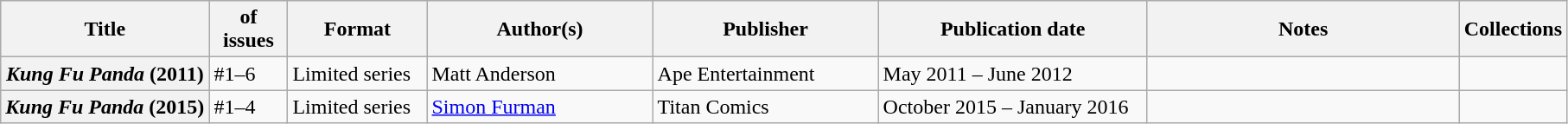<table class="wikitable">
<tr>
<th>Title</th>
<th style="width:40pt"> of issues</th>
<th style="width:75pt">Format</th>
<th style="width:125pt">Author(s)</th>
<th style="width:125pt">Publisher</th>
<th style="width:150pt">Publication date</th>
<th style="width:175pt">Notes</th>
<th>Collections</th>
</tr>
<tr>
<th><em>Kung Fu Panda</em> (2011)</th>
<td>#1–6</td>
<td>Limited series</td>
<td>Matt Anderson</td>
<td>Ape Entertainment</td>
<td>May 2011 – June 2012</td>
<td></td>
<td></td>
</tr>
<tr>
<th><em>Kung Fu Panda</em> (2015)</th>
<td>#1–4</td>
<td>Limited series</td>
<td><a href='#'>Simon Furman</a></td>
<td>Titan Comics</td>
<td>October 2015 – January 2016</td>
<td></td>
<td></td>
</tr>
</table>
